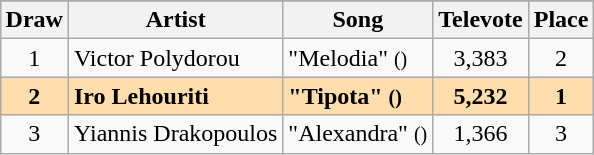<table class="sortable wikitable" style="margin: 1em auto 1em auto; text-align:center">
<tr>
</tr>
<tr>
<th>Draw</th>
<th>Artist</th>
<th>Song</th>
<th>Televote</th>
<th>Place</th>
</tr>
<tr>
<td>1</td>
<td align="left">Victor Polydorou</td>
<td align="left">"Melodia" <small>()</small></td>
<td>3,383</td>
<td>2</td>
</tr>
<tr style="font-weight:bold;background:navajowhite;">
<td>2</td>
<td align="left">Iro Lehouriti</td>
<td align="left">"Tipota" <small>()</small></td>
<td>5,232</td>
<td>1</td>
</tr>
<tr>
<td>3</td>
<td align="left">Yiannis Drakopoulos</td>
<td align="left">"Alexandra" <small>()</small></td>
<td>1,366</td>
<td>3</td>
</tr>
</table>
